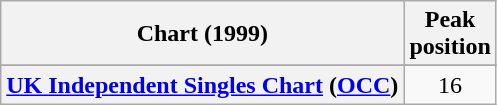<table class="wikitable sortable plainrowheaders" style="text-align:center">
<tr>
<th>Chart (1999)</th>
<th>Peak<br>position</th>
</tr>
<tr>
</tr>
<tr>
<th scope="row"><a href='#'>UK Independent Singles Chart</a> (<a href='#'>OCC</a>)</th>
<td style="text-align:center;">16</td>
</tr>
</table>
